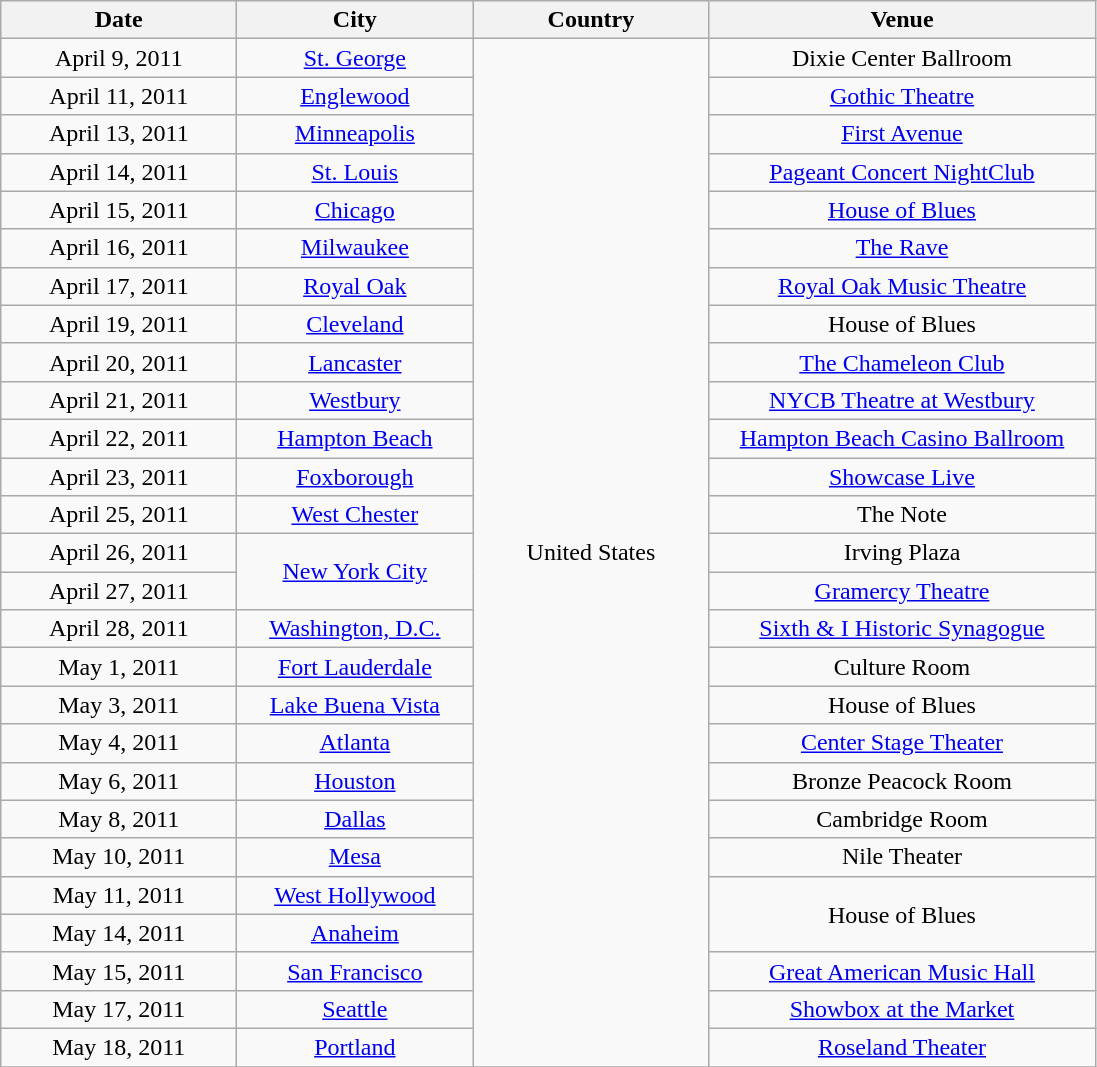<table class="wikitable" style="text-align:center;">
<tr>
<th width="150">Date</th>
<th width="150">City</th>
<th width="150">Country</th>
<th width="250">Venue</th>
</tr>
<tr>
<td>April 9, 2011</td>
<td><a href='#'>St. George</a></td>
<td rowspan="27">United States</td>
<td>Dixie Center Ballroom</td>
</tr>
<tr>
<td>April 11, 2011</td>
<td><a href='#'>Englewood</a></td>
<td><a href='#'>Gothic Theatre</a></td>
</tr>
<tr>
<td>April 13, 2011</td>
<td><a href='#'>Minneapolis</a></td>
<td><a href='#'>First Avenue</a></td>
</tr>
<tr>
<td>April 14, 2011</td>
<td><a href='#'>St. Louis</a></td>
<td><a href='#'>Pageant Concert NightClub</a></td>
</tr>
<tr>
<td>April 15, 2011</td>
<td><a href='#'>Chicago</a></td>
<td><a href='#'>House of Blues</a></td>
</tr>
<tr>
<td>April 16, 2011</td>
<td><a href='#'>Milwaukee</a></td>
<td><a href='#'>The Rave</a></td>
</tr>
<tr>
<td>April 17, 2011</td>
<td><a href='#'>Royal Oak</a></td>
<td><a href='#'>Royal Oak Music Theatre</a></td>
</tr>
<tr>
<td>April 19, 2011</td>
<td><a href='#'>Cleveland</a></td>
<td>House of Blues</td>
</tr>
<tr>
<td>April 20, 2011</td>
<td><a href='#'>Lancaster</a></td>
<td><a href='#'>The Chameleon Club</a></td>
</tr>
<tr>
<td>April 21, 2011</td>
<td><a href='#'>Westbury</a></td>
<td><a href='#'>NYCB Theatre at Westbury</a></td>
</tr>
<tr>
<td>April 22, 2011</td>
<td><a href='#'>Hampton Beach</a></td>
<td><a href='#'>Hampton Beach Casino Ballroom</a></td>
</tr>
<tr>
<td>April 23, 2011</td>
<td><a href='#'>Foxborough</a></td>
<td><a href='#'>Showcase Live</a></td>
</tr>
<tr>
<td>April 25, 2011</td>
<td><a href='#'>West Chester</a></td>
<td>The Note</td>
</tr>
<tr>
<td>April 26, 2011</td>
<td rowspan="2"><a href='#'>New York City</a></td>
<td>Irving Plaza</td>
</tr>
<tr>
<td>April 27, 2011</td>
<td><a href='#'>Gramercy Theatre</a></td>
</tr>
<tr>
<td>April 28, 2011</td>
<td><a href='#'>Washington, D.C.</a></td>
<td><a href='#'>Sixth & I Historic Synagogue</a></td>
</tr>
<tr>
<td>May 1, 2011</td>
<td><a href='#'>Fort Lauderdale</a></td>
<td>Culture Room</td>
</tr>
<tr>
<td>May 3, 2011</td>
<td><a href='#'>Lake Buena Vista</a></td>
<td>House of Blues</td>
</tr>
<tr>
<td>May 4, 2011</td>
<td><a href='#'>Atlanta</a></td>
<td><a href='#'>Center Stage Theater</a></td>
</tr>
<tr>
<td>May 6, 2011</td>
<td><a href='#'>Houston</a></td>
<td>Bronze Peacock Room</td>
</tr>
<tr>
<td>May 8, 2011</td>
<td><a href='#'>Dallas</a></td>
<td>Cambridge Room</td>
</tr>
<tr>
<td>May 10, 2011</td>
<td><a href='#'>Mesa</a></td>
<td>Nile Theater</td>
</tr>
<tr>
<td>May 11, 2011</td>
<td><a href='#'>West Hollywood</a></td>
<td rowspan="2">House of Blues</td>
</tr>
<tr>
<td>May 14, 2011</td>
<td><a href='#'>Anaheim</a></td>
</tr>
<tr>
<td>May 15, 2011</td>
<td><a href='#'>San Francisco</a></td>
<td><a href='#'>Great American Music Hall</a></td>
</tr>
<tr>
<td>May 17, 2011</td>
<td><a href='#'>Seattle</a></td>
<td><a href='#'>Showbox at the Market</a></td>
</tr>
<tr>
<td>May 18, 2011</td>
<td><a href='#'>Portland</a></td>
<td><a href='#'>Roseland Theater</a></td>
</tr>
<tr>
</tr>
</table>
